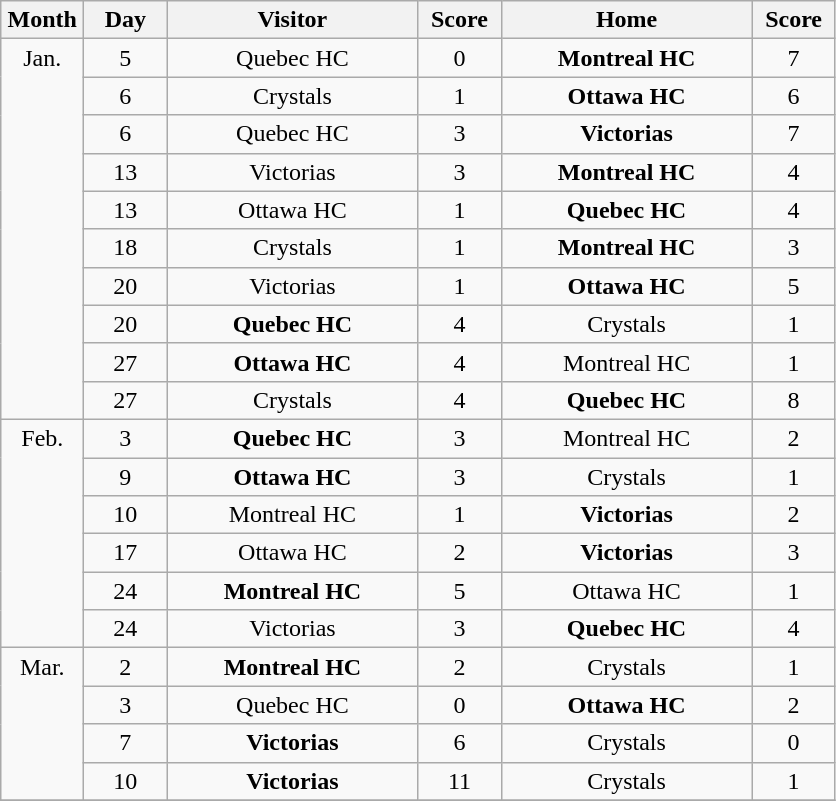<table class="wikitable" style="text-align:center;">
<tr>
<th style="width:3em">Month</th>
<th style="width:3em">Day</th>
<th style="width:10em">Visitor</th>
<th style="width:3em">Score</th>
<th style="width:10em">Home</th>
<th style="width:3em">Score</th>
</tr>
<tr>
<td rowspan=10 valign=top>Jan.</td>
<td>5</td>
<td>Quebec HC</td>
<td>0</td>
<td><strong>Montreal HC</strong></td>
<td>7</td>
</tr>
<tr>
<td>6</td>
<td>Crystals</td>
<td>1</td>
<td><strong>Ottawa HC</strong></td>
<td>6</td>
</tr>
<tr>
<td>6</td>
<td>Quebec HC</td>
<td>3</td>
<td><strong>Victorias</strong></td>
<td>7</td>
</tr>
<tr>
<td>13</td>
<td>Victorias</td>
<td>3</td>
<td><strong>Montreal HC</strong></td>
<td>4</td>
</tr>
<tr>
<td>13</td>
<td>Ottawa HC</td>
<td>1</td>
<td><strong>Quebec HC</strong></td>
<td>4</td>
</tr>
<tr>
<td>18</td>
<td>Crystals</td>
<td>1</td>
<td><strong>Montreal HC</strong></td>
<td>3</td>
</tr>
<tr>
<td>20</td>
<td>Victorias</td>
<td>1</td>
<td><strong>Ottawa HC</strong></td>
<td>5</td>
</tr>
<tr>
<td>20</td>
<td><strong>Quebec HC</strong></td>
<td>4</td>
<td>Crystals</td>
<td>1</td>
</tr>
<tr>
<td>27</td>
<td><strong>Ottawa HC</strong></td>
<td>4</td>
<td>Montreal HC</td>
<td>1</td>
</tr>
<tr>
<td>27</td>
<td>Crystals</td>
<td>4</td>
<td><strong>Quebec HC</strong></td>
<td>8</td>
</tr>
<tr>
<td rowspan=6 valign=top>Feb.</td>
<td>3</td>
<td><strong>Quebec HC</strong></td>
<td>3</td>
<td>Montreal HC</td>
<td>2</td>
</tr>
<tr>
<td>9</td>
<td><strong>Ottawa HC</strong></td>
<td>3</td>
<td>Crystals</td>
<td>1</td>
</tr>
<tr>
<td>10</td>
<td>Montreal HC</td>
<td>1</td>
<td><strong>Victorias</strong></td>
<td>2</td>
</tr>
<tr>
<td>17</td>
<td>Ottawa HC</td>
<td>2</td>
<td><strong>Victorias</strong></td>
<td>3</td>
</tr>
<tr>
<td>24</td>
<td><strong>Montreal HC</strong></td>
<td>5</td>
<td>Ottawa HC</td>
<td>1</td>
</tr>
<tr>
<td>24</td>
<td>Victorias</td>
<td>3</td>
<td><strong>Quebec HC</strong></td>
<td>4</td>
</tr>
<tr>
<td rowspan=4 valign=top>Mar.</td>
<td>2</td>
<td><strong>Montreal HC</strong></td>
<td>2</td>
<td>Crystals</td>
<td>1</td>
</tr>
<tr>
<td>3</td>
<td>Quebec HC</td>
<td>0</td>
<td><strong>Ottawa HC</strong></td>
<td>2</td>
</tr>
<tr>
<td>7</td>
<td><strong>Victorias</strong></td>
<td>6</td>
<td>Crystals</td>
<td>0</td>
</tr>
<tr>
<td>10</td>
<td><strong>Victorias</strong></td>
<td>11</td>
<td>Crystals</td>
<td>1</td>
</tr>
<tr>
</tr>
</table>
